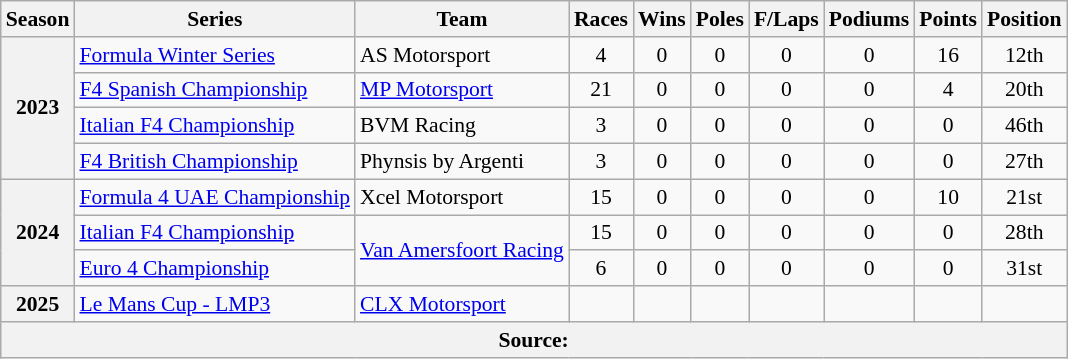<table class="wikitable" style="font-size: 90%; text-align:center">
<tr>
<th>Season</th>
<th>Series</th>
<th>Team</th>
<th>Races</th>
<th>Wins</th>
<th>Poles</th>
<th>F/Laps</th>
<th>Podiums</th>
<th>Points</th>
<th>Position</th>
</tr>
<tr>
<th rowspan="4">2023</th>
<td align=left><a href='#'>Formula Winter Series</a></td>
<td align=left>AS Motorsport</td>
<td>4</td>
<td>0</td>
<td>0</td>
<td>0</td>
<td>0</td>
<td>16</td>
<td>12th</td>
</tr>
<tr>
<td align=left><a href='#'>F4 Spanish Championship</a></td>
<td align=left><a href='#'>MP Motorsport</a></td>
<td>21</td>
<td>0</td>
<td>0</td>
<td>0</td>
<td>0</td>
<td>4</td>
<td>20th</td>
</tr>
<tr>
<td align=left><a href='#'>Italian F4 Championship</a></td>
<td align=left>BVM Racing</td>
<td>3</td>
<td>0</td>
<td>0</td>
<td>0</td>
<td>0</td>
<td>0</td>
<td>46th</td>
</tr>
<tr>
<td align=left><a href='#'>F4 British Championship</a></td>
<td align=left>Phynsis by Argenti</td>
<td>3</td>
<td>0</td>
<td>0</td>
<td>0</td>
<td>0</td>
<td>0</td>
<td>27th</td>
</tr>
<tr>
<th rowspan="3">2024</th>
<td align=left><a href='#'>Formula 4 UAE Championship</a></td>
<td align=left>Xcel Motorsport</td>
<td>15</td>
<td>0</td>
<td>0</td>
<td>0</td>
<td>0</td>
<td>10</td>
<td>21st</td>
</tr>
<tr>
<td align=left><a href='#'>Italian F4 Championship</a></td>
<td rowspan="2" align=left><a href='#'>Van Amersfoort Racing</a></td>
<td>15</td>
<td>0</td>
<td>0</td>
<td>0</td>
<td>0</td>
<td>0</td>
<td>28th</td>
</tr>
<tr>
<td align=left><a href='#'>Euro 4 Championship</a></td>
<td>6</td>
<td>0</td>
<td>0</td>
<td>0</td>
<td>0</td>
<td>0</td>
<td>31st</td>
</tr>
<tr>
<th>2025</th>
<td align=left><a href='#'>Le Mans Cup - LMP3</a></td>
<td align=left><a href='#'>CLX Motorsport</a></td>
<td></td>
<td></td>
<td></td>
<td></td>
<td></td>
<td></td>
<td></td>
</tr>
<tr>
<th colspan="10">Source:</th>
</tr>
</table>
